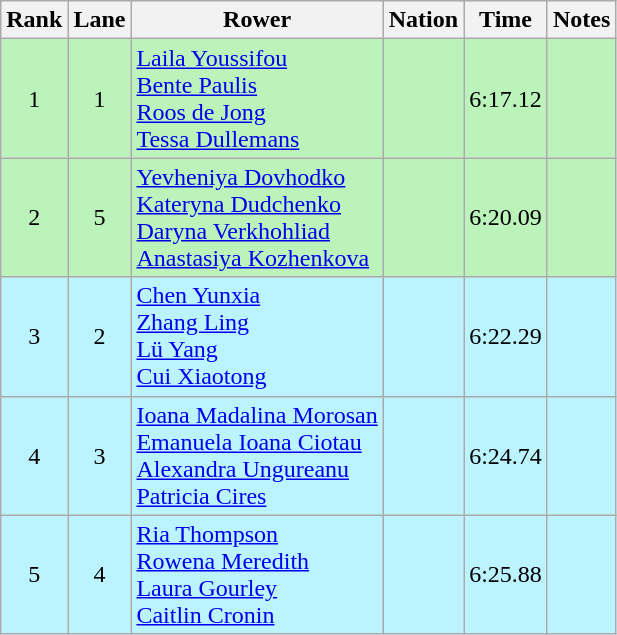<table class="wikitable sortable" style="text-align:center">
<tr>
<th>Rank</th>
<th>Lane</th>
<th>Rower</th>
<th>Nation</th>
<th>Time</th>
<th>Notes</th>
</tr>
<tr bgcolor=bbf3bb>
<td>1</td>
<td>1</td>
<td align=left><a href='#'>Laila Youssifou</a><br><a href='#'>Bente Paulis</a><br><a href='#'>Roos de Jong</a><br><a href='#'>Tessa Dullemans</a></td>
<td align=left></td>
<td>6:17.12</td>
<td></td>
</tr>
<tr bgcolor=bbf3bb>
<td>2</td>
<td>5</td>
<td align=left><a href='#'>Yevheniya Dovhodko</a><br><a href='#'>Kateryna Dudchenko</a><br><a href='#'>Daryna Verkhohliad</a><br><a href='#'>Anastasiya Kozhenkova</a></td>
<td align=left></td>
<td>6:20.09</td>
<td></td>
</tr>
<tr bgcolor=bbf3ff>
<td>3</td>
<td>2</td>
<td align=left><a href='#'>Chen Yunxia</a><br><a href='#'>Zhang Ling</a><br><a href='#'>Lü Yang</a><br><a href='#'>Cui Xiaotong</a></td>
<td align=left></td>
<td>6:22.29</td>
<td></td>
</tr>
<tr bgcolor=bbf3ff>
<td>4</td>
<td>3</td>
<td align=left><a href='#'>Ioana Madalina Morosan</a><br><a href='#'>Emanuela Ioana Ciotau</a><br><a href='#'>Alexandra Ungureanu</a><br><a href='#'>Patricia Cires</a></td>
<td align=left></td>
<td>6:24.74</td>
<td></td>
</tr>
<tr bgcolor=bbf3ff>
<td>5</td>
<td>4</td>
<td align=left><a href='#'>Ria Thompson</a><br><a href='#'>Rowena Meredith</a><br><a href='#'>Laura Gourley</a><br><a href='#'>Caitlin Cronin</a></td>
<td align=left></td>
<td>6:25.88</td>
<td></td>
</tr>
</table>
